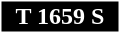<table style="border: 1px solid white; color:white; margin-left: auto; margin-right: auto;" cellspacing="0" cellpadding="0" width="80px">
<tr>
<td align="center" height="20" style="background:#000000;"><span><strong>T 1659 S</strong></span></td>
</tr>
</table>
